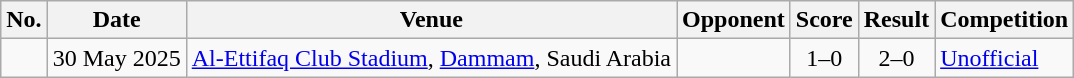<table class="wikitable sortable">
<tr>
<th scope="col">No.</th>
<th scope="col">Date</th>
<th scope="col">Venue</th>
<th scope="col">Opponent</th>
<th scope="col">Score</th>
<th scope="col">Result</th>
<th scope="col">Competition</th>
</tr>
<tr>
<td style="text-align:center"></td>
<td>30 May 2025</td>
<td><a href='#'>Al-Ettifaq Club Stadium</a>, <a href='#'>Dammam</a>, Saudi Arabia</td>
<td></td>
<td style="text-align:center">1–0</td>
<td style="text-align:center">2–0</td>
<td><a href='#'>Unofficial</a></td>
</tr>
</table>
